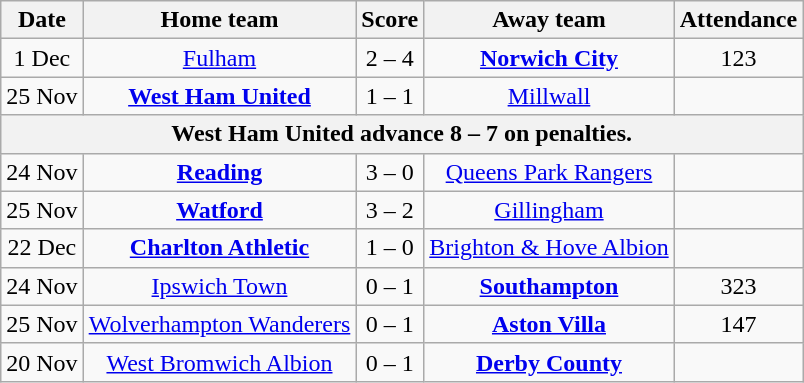<table class="wikitable" style="text-align:center">
<tr>
<th>Date</th>
<th>Home team</th>
<th>Score</th>
<th>Away team</th>
<th>Attendance</th>
</tr>
<tr>
<td>1 Dec</td>
<td><a href='#'>Fulham</a></td>
<td>2 – 4</td>
<td><strong><a href='#'>Norwich City</a></strong></td>
<td>123</td>
</tr>
<tr>
<td>25 Nov</td>
<td><strong><a href='#'>West Ham United</a></strong></td>
<td>1 – 1</td>
<td><a href='#'>Millwall</a></td>
<td></td>
</tr>
<tr>
<th colspan="5">West Ham United advance 8 – 7 on penalties.</th>
</tr>
<tr>
<td>24 Nov</td>
<td><strong><a href='#'>Reading</a></strong></td>
<td>3 – 0</td>
<td><a href='#'>Queens Park Rangers</a></td>
<td></td>
</tr>
<tr>
<td>25 Nov</td>
<td><strong><a href='#'>Watford</a></strong></td>
<td>3 – 2</td>
<td><a href='#'>Gillingham</a></td>
<td></td>
</tr>
<tr>
<td>22 Dec</td>
<td><strong><a href='#'>Charlton Athletic</a></strong></td>
<td>1 – 0</td>
<td><a href='#'>Brighton & Hove Albion</a></td>
<td></td>
</tr>
<tr>
<td>24 Nov</td>
<td><a href='#'>Ipswich Town</a></td>
<td>0 – 1</td>
<td><strong><a href='#'>Southampton</a></strong></td>
<td>323</td>
</tr>
<tr>
<td>25 Nov</td>
<td><a href='#'>Wolverhampton Wanderers</a></td>
<td>0 – 1</td>
<td><strong><a href='#'>Aston Villa</a></strong></td>
<td>147</td>
</tr>
<tr>
<td>20 Nov</td>
<td><a href='#'>West Bromwich Albion</a></td>
<td>0 – 1</td>
<td><strong><a href='#'>Derby County</a></strong></td>
<td></td>
</tr>
</table>
